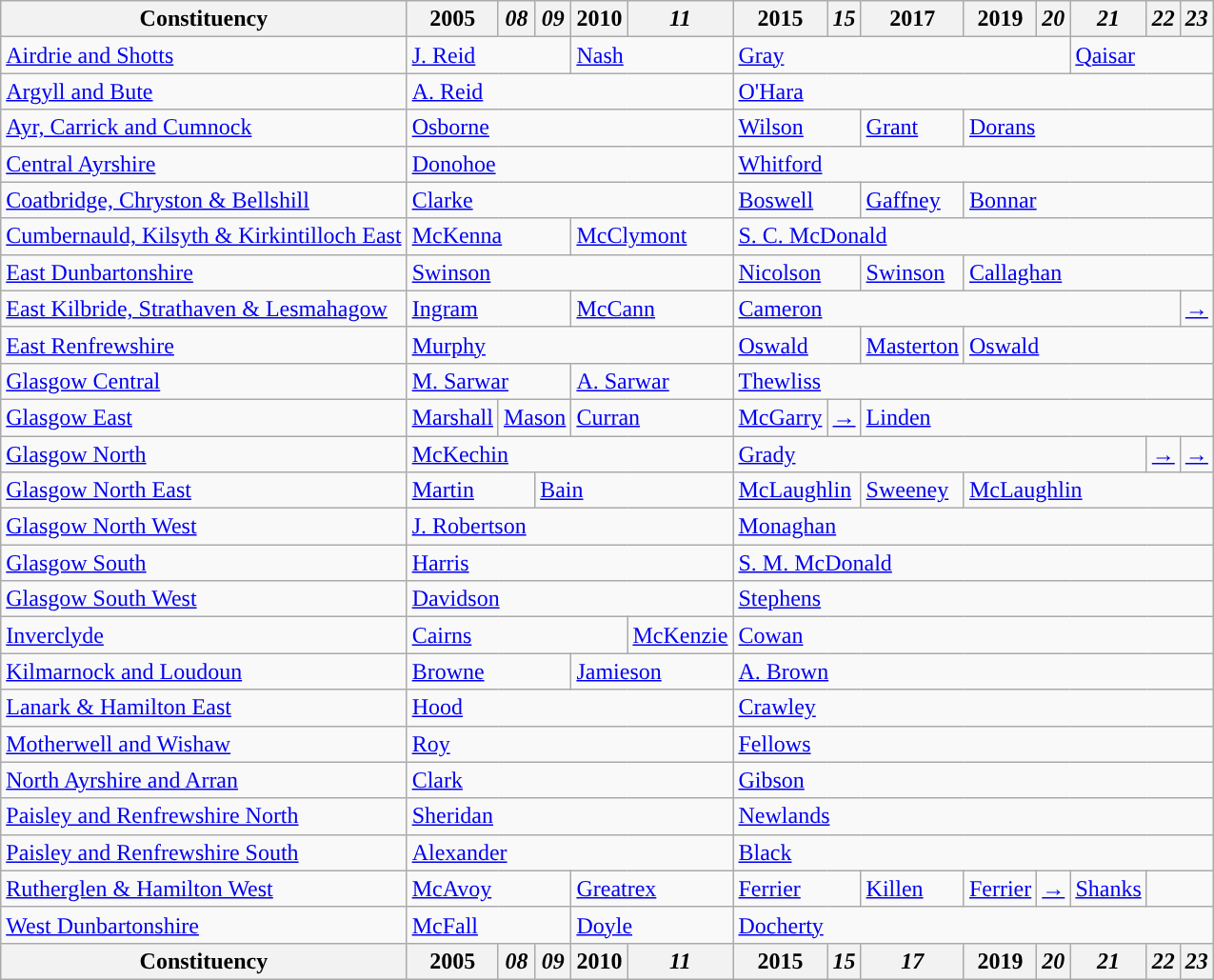<table class="wikitable">
<tr>
<th>Constituency</th>
<th>2005</th>
<th><em>08</em></th>
<th><em>09</em></th>
<th>2010</th>
<th><em>11</em></th>
<th>2015</th>
<th><em>15</em></th>
<th>2017</th>
<th>2019</th>
<th><em>20</em></th>
<th><em>21</em></th>
<th><em>22</em></th>
<th><em>23</em></th>
</tr>
<tr>
<td><a href='#'>Airdrie and Shotts</a></td>
<td colspan="3"><a href='#'>J. Reid</a></td>
<td colspan="2"><a href='#'>Nash</a></td>
<td colspan="5"><a href='#'>Gray</a></td>
<td colspan="3"><a href='#'>Qaisar</a></td>
</tr>
<tr>
<td><a href='#'>Argyll and Bute</a></td>
<td colspan="5"><a href='#'>A. Reid</a></td>
<td colspan="8"><a href='#'>O'Hara</a></td>
</tr>
<tr>
<td><a href='#'>Ayr, Carrick and Cumnock</a></td>
<td colspan="5"><a href='#'>Osborne</a></td>
<td colspan="2"><a href='#'>Wilson</a></td>
<td><a href='#'>Grant</a></td>
<td colspan="5"><a href='#'>Dorans</a></td>
</tr>
<tr>
<td><a href='#'>Central Ayrshire</a></td>
<td colspan="5"><a href='#'>Donohoe</a></td>
<td colspan="8"><a href='#'>Whitford</a></td>
</tr>
<tr>
<td><a href='#'>Coatbridge, Chryston & Bellshill</a></td>
<td colspan="5"><a href='#'>Clarke</a></td>
<td colspan="2"><a href='#'>Boswell</a></td>
<td><a href='#'>Gaffney</a></td>
<td colspan="5"><a href='#'>Bonnar</a></td>
</tr>
<tr>
<td><a href='#'>Cumbernauld, Kilsyth & Kirkintilloch East</a></td>
<td colspan="3"><a href='#'>McKenna</a></td>
<td colspan="2"><a href='#'>McClymont</a></td>
<td colspan="8"><a href='#'>S. C. McDonald</a></td>
</tr>
<tr>
<td><a href='#'>East Dunbartonshire</a></td>
<td colspan="5"><a href='#'>Swinson</a></td>
<td colspan="2"><a href='#'>Nicolson</a></td>
<td><a href='#'>Swinson</a></td>
<td colspan="5"><a href='#'>Callaghan</a></td>
</tr>
<tr>
<td><a href='#'>East Kilbride, Strathaven & Lesmahagow</a></td>
<td colspan="3"><a href='#'>Ingram</a></td>
<td colspan="2"><a href='#'>McCann</a></td>
<td colspan="7"><a href='#'>Cameron</a></td>
<td><a href='#'>→</a></td>
</tr>
<tr>
<td><a href='#'>East Renfrewshire</a></td>
<td colspan="5"><a href='#'>Murphy</a></td>
<td colspan="2"><a href='#'>Oswald</a></td>
<td><a href='#'>Masterton</a></td>
<td colspan="5"><a href='#'>Oswald</a></td>
</tr>
<tr>
<td><a href='#'>Glasgow Central</a></td>
<td colspan="3"><a href='#'>M. Sarwar</a></td>
<td colspan="2"><a href='#'>A. Sarwar</a></td>
<td colspan="8"><a href='#'>Thewliss</a></td>
</tr>
<tr>
<td><a href='#'>Glasgow East</a></td>
<td><a href='#'>Marshall</a></td>
<td colspan="2"><a href='#'>Mason</a></td>
<td colspan="2"><a href='#'>Curran</a></td>
<td><a href='#'>McGarry</a></td>
<td><a href='#'>→</a></td>
<td colspan="6"><a href='#'>Linden</a></td>
</tr>
<tr>
<td><a href='#'>Glasgow North</a></td>
<td colspan="5"><a href='#'>McKechin</a></td>
<td colspan="6"><a href='#'>Grady</a></td>
<td><a href='#'>→</a></td>
<td><a href='#'>→</a></td>
</tr>
<tr>
<td><a href='#'>Glasgow North East</a></td>
<td colspan="2"><a href='#'>Martin</a></td>
<td colspan="3"><a href='#'>Bain</a></td>
<td colspan="2"><a href='#'>McLaughlin</a></td>
<td><a href='#'>Sweeney</a></td>
<td colspan="5"><a href='#'>McLaughlin</a></td>
</tr>
<tr>
<td><a href='#'>Glasgow North West</a></td>
<td colspan="5"><a href='#'>J. Robertson</a></td>
<td colspan="8"><a href='#'>Monaghan</a></td>
</tr>
<tr>
<td><a href='#'>Glasgow South</a></td>
<td colspan="5"><a href='#'>Harris</a></td>
<td colspan="8"><a href='#'>S. M. McDonald</a></td>
</tr>
<tr>
<td><a href='#'>Glasgow South West</a></td>
<td colspan="5"><a href='#'>Davidson</a></td>
<td colspan="8"><a href='#'>Stephens</a></td>
</tr>
<tr>
<td><a href='#'>Inverclyde</a></td>
<td colspan="4"><a href='#'>Cairns</a></td>
<td><a href='#'>McKenzie</a></td>
<td colspan="8"><a href='#'>Cowan</a></td>
</tr>
<tr>
<td><a href='#'>Kilmarnock and Loudoun</a></td>
<td colspan="3"><a href='#'>Browne</a></td>
<td colspan="2"><a href='#'>Jamieson</a></td>
<td colspan="8"><a href='#'>A. Brown</a></td>
</tr>
<tr>
<td><a href='#'>Lanark & Hamilton East</a></td>
<td colspan="5"><a href='#'>Hood</a></td>
<td colspan="8"><a href='#'>Crawley</a></td>
</tr>
<tr>
<td><a href='#'>Motherwell and Wishaw</a></td>
<td colspan="5"><a href='#'>Roy</a></td>
<td colspan="8"><a href='#'>Fellows</a></td>
</tr>
<tr>
<td><a href='#'>North Ayrshire and Arran</a></td>
<td colspan="5"><a href='#'>Clark</a></td>
<td colspan="8"><a href='#'>Gibson</a></td>
</tr>
<tr>
<td><a href='#'>Paisley and Renfrewshire North</a></td>
<td colspan="5"><a href='#'>Sheridan</a></td>
<td colspan="8"><a href='#'>Newlands</a></td>
</tr>
<tr>
<td><a href='#'>Paisley and Renfrewshire South</a></td>
<td colspan="5"><a href='#'>Alexander</a></td>
<td colspan="8"><a href='#'>Black</a></td>
</tr>
<tr>
<td><a href='#'>Rutherglen & Hamilton West</a></td>
<td colspan="3"><a href='#'>McAvoy</a></td>
<td colspan="2"><a href='#'>Greatrex</a></td>
<td colspan="2"><a href='#'>Ferrier</a></td>
<td><a href='#'>Killen</a></td>
<td><a href='#'>Ferrier</a></td>
<td><a href='#'>→</a></td>
<td><a href='#'>Shanks</a></td>
</tr>
<tr>
<td><a href='#'>West Dunbartonshire</a></td>
<td colspan="3"><a href='#'>McFall</a></td>
<td colspan="2"><a href='#'>Doyle</a></td>
<td colspan="8"><a href='#'>Docherty</a></td>
</tr>
<tr>
<th>Constituency</th>
<th>2005</th>
<th><em>08</em></th>
<th><em>09</em></th>
<th>2010</th>
<th><em>11</em></th>
<th>2015</th>
<th><em>15</em></th>
<th><em>17</em></th>
<th>2019</th>
<th><em>20</em></th>
<th><em>21</em></th>
<th><em>22</em></th>
<th><em>23</em></th>
</tr>
</table>
